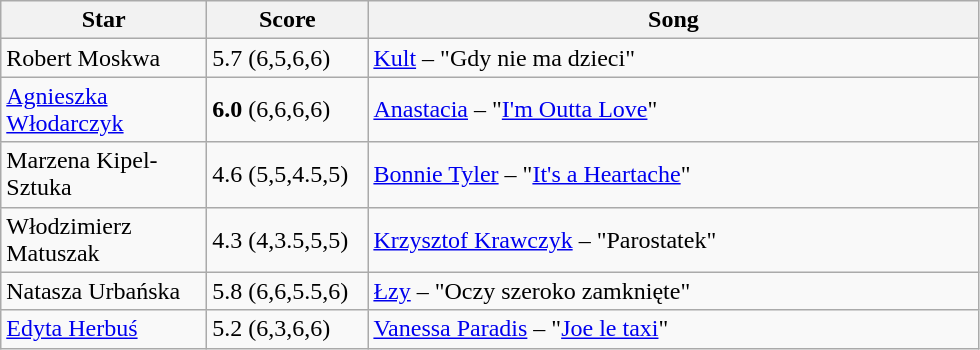<table class="wikitable">
<tr>
<th style="width:130px;">Star</th>
<th style="width:100px;">Score</th>
<th style="width:400px;">Song</th>
</tr>
<tr>
<td>Robert Moskwa</td>
<td>5.7 (6,5,6,6)</td>
<td><a href='#'>Kult</a> – "Gdy nie ma dzieci"</td>
</tr>
<tr>
<td><a href='#'>Agnieszka Włodarczyk</a></td>
<td><strong>6.0</strong> (6,6,6,6)</td>
<td><a href='#'>Anastacia</a> – "<a href='#'>I'm Outta Love</a>"</td>
</tr>
<tr>
<td>Marzena Kipel-Sztuka</td>
<td>4.6 (5,5,4.5,5)</td>
<td><a href='#'>Bonnie Tyler</a> – "<a href='#'>It's a Heartache</a>"</td>
</tr>
<tr>
<td>Włodzimierz Matuszak</td>
<td>4.3 (4,3.5,5,5)</td>
<td><a href='#'>Krzysztof Krawczyk</a> – "Parostatek"</td>
</tr>
<tr>
<td>Natasza Urbańska</td>
<td>5.8 (6,6,5.5,6)</td>
<td><a href='#'>Łzy</a> – "Oczy szeroko zamknięte"</td>
</tr>
<tr>
<td><a href='#'>Edyta Herbuś</a></td>
<td>5.2 (6,3,6,6)</td>
<td><a href='#'>Vanessa Paradis</a> – "<a href='#'>Joe le taxi</a>"</td>
</tr>
</table>
